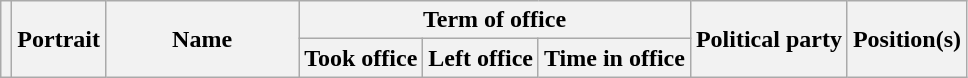<table class="wikitable" style="text-align:center;">
<tr>
<th rowspan=2></th>
<th rowspan=2>Portrait</th>
<th width=20% rowspan=2>Name<br></th>
<th colspan=3>Term of office</th>
<th rowspan=2>Political party</th>
<th rowspan=2>Position(s)</th>
</tr>
<tr>
<th>Took office</th>
<th>Left office</th>
<th>Time in office<br></th>
</tr>
</table>
